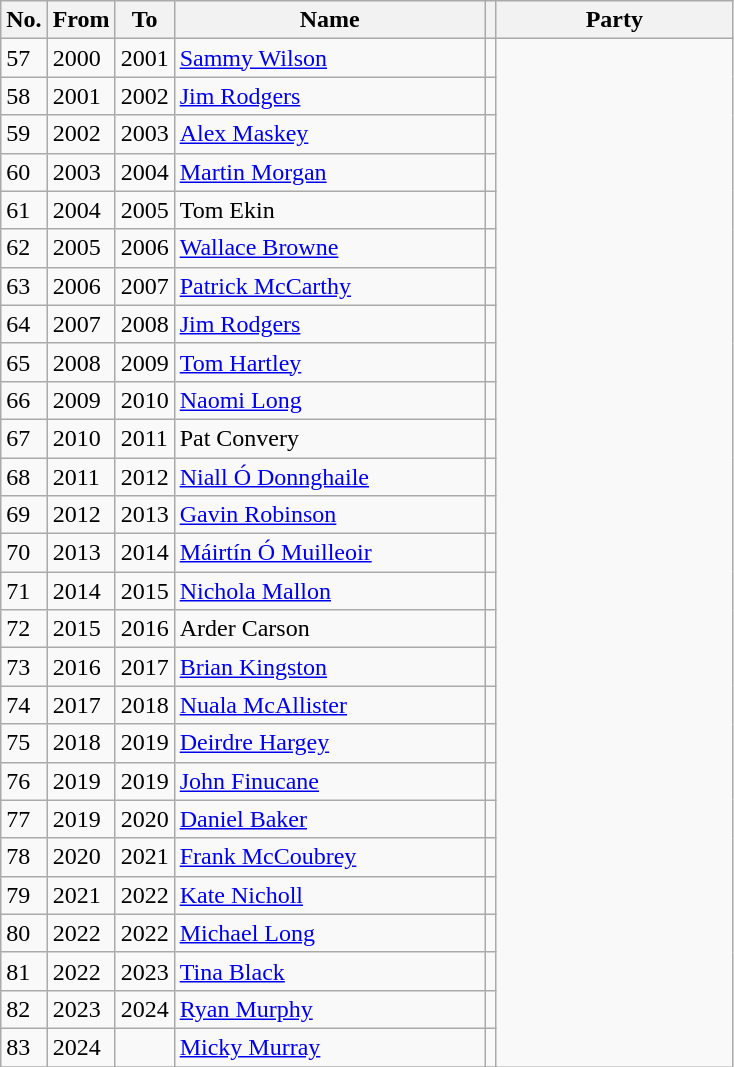<table class="wikitable sortable">
<tr>
<th>No.</th>
<th>From</th>
<th>To</th>
<th scope="col" width="200">Name</th>
<th class="unsortable"></th>
<th scope="col" width="150">Party</th>
</tr>
<tr>
<td>57</td>
<td>2000</td>
<td>2001</td>
<td><a href='#'>Sammy Wilson</a></td>
<td></td>
</tr>
<tr>
<td>58</td>
<td>2001</td>
<td>2002</td>
<td><a href='#'>Jim Rodgers</a></td>
<td></td>
</tr>
<tr>
<td>59</td>
<td>2002</td>
<td>2003</td>
<td><a href='#'>Alex Maskey</a></td>
<td></td>
</tr>
<tr>
<td>60</td>
<td>2003</td>
<td>2004</td>
<td><a href='#'>Martin Morgan</a></td>
<td></td>
</tr>
<tr>
<td>61</td>
<td>2004</td>
<td>2005</td>
<td>Tom Ekin</td>
<td></td>
</tr>
<tr>
<td>62</td>
<td>2005</td>
<td>2006</td>
<td><a href='#'>Wallace Browne</a></td>
<td></td>
</tr>
<tr>
<td>63</td>
<td>2006</td>
<td>2007</td>
<td><a href='#'>Patrick McCarthy</a></td>
<td></td>
</tr>
<tr>
<td>64</td>
<td>2007</td>
<td>2008</td>
<td><a href='#'>Jim Rodgers</a></td>
<td></td>
</tr>
<tr>
<td>65</td>
<td>2008</td>
<td>2009</td>
<td><a href='#'>Tom Hartley</a></td>
<td></td>
</tr>
<tr>
<td>66</td>
<td>2009</td>
<td>2010</td>
<td><a href='#'>Naomi Long</a></td>
<td></td>
</tr>
<tr>
<td>67</td>
<td>2010</td>
<td>2011</td>
<td>Pat Convery</td>
<td></td>
</tr>
<tr>
<td>68</td>
<td>2011</td>
<td>2012</td>
<td><a href='#'>Niall Ó Donnghaile</a></td>
<td></td>
</tr>
<tr>
<td>69</td>
<td>2012</td>
<td>2013</td>
<td><a href='#'>Gavin Robinson</a></td>
<td></td>
</tr>
<tr>
<td>70</td>
<td>2013</td>
<td>2014</td>
<td><a href='#'>Máirtín Ó Muilleoir</a></td>
<td></td>
</tr>
<tr>
<td>71</td>
<td>2014</td>
<td>2015</td>
<td><a href='#'>Nichola Mallon</a></td>
<td></td>
</tr>
<tr>
<td>72</td>
<td>2015</td>
<td>2016</td>
<td>Arder Carson</td>
<td></td>
</tr>
<tr>
<td>73</td>
<td>2016</td>
<td>2017</td>
<td><a href='#'>Brian Kingston</a></td>
<td></td>
</tr>
<tr>
<td>74</td>
<td>2017</td>
<td>2018</td>
<td><a href='#'>Nuala McAllister</a></td>
<td></td>
</tr>
<tr>
<td>75</td>
<td>2018</td>
<td>2019</td>
<td><a href='#'>Deirdre Hargey</a></td>
<td></td>
</tr>
<tr>
<td>76</td>
<td>2019</td>
<td>2019</td>
<td><a href='#'>John Finucane</a></td>
<td></td>
</tr>
<tr>
<td>77</td>
<td>2019</td>
<td>2020</td>
<td><a href='#'>Daniel Baker</a></td>
<td></td>
</tr>
<tr>
<td>78</td>
<td>2020</td>
<td>2021</td>
<td><a href='#'>Frank McCoubrey</a></td>
<td></td>
</tr>
<tr>
<td>79</td>
<td>2021</td>
<td>2022</td>
<td><a href='#'>Kate Nicholl</a></td>
<td></td>
</tr>
<tr>
<td>80</td>
<td>2022</td>
<td>2022</td>
<td><a href='#'>Michael Long</a></td>
<td></td>
</tr>
<tr>
<td>81</td>
<td>2022</td>
<td>2023</td>
<td><a href='#'>Tina Black</a></td>
<td></td>
</tr>
<tr>
<td>82</td>
<td>2023</td>
<td>2024</td>
<td><a href='#'>Ryan Murphy</a></td>
<td></td>
</tr>
<tr>
<td>83</td>
<td>2024</td>
<td></td>
<td><a href='#'>Micky Murray</a></td>
<td></td>
</tr>
<tr>
</tr>
</table>
